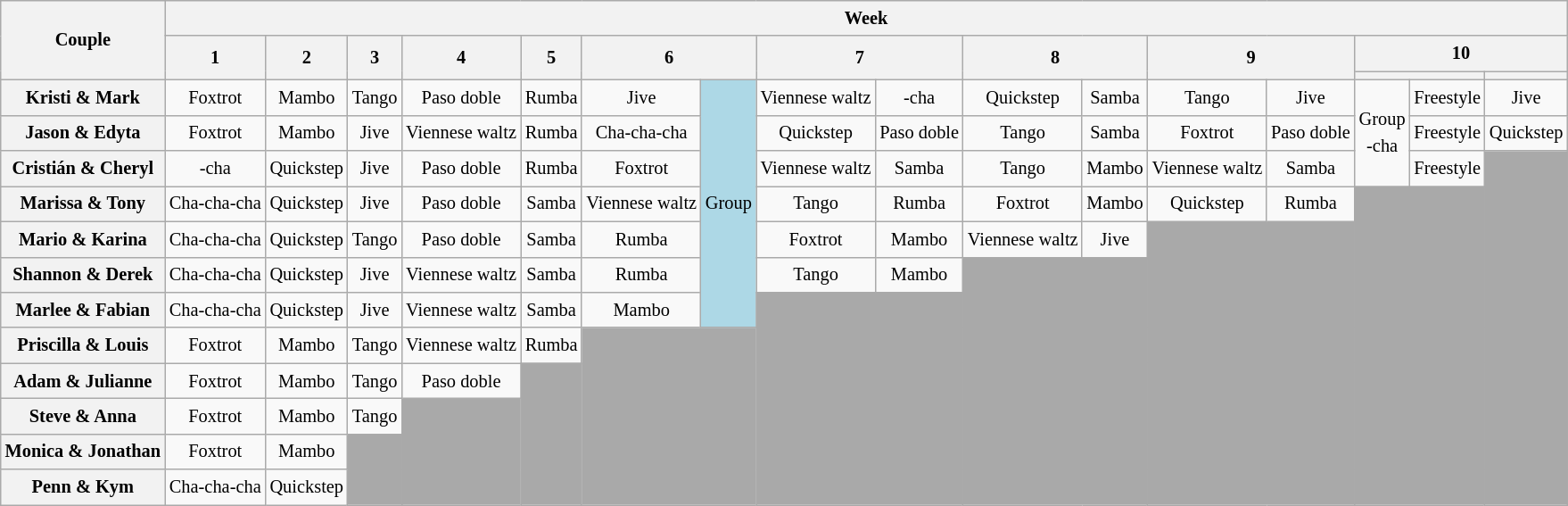<table class="wikitable unsortable" style="text-align:center; font-size:85%; line-height:20px">
<tr>
<th scope="col" rowspan="3">Couple</th>
<th colspan="16">Week</th>
</tr>
<tr>
<th rowspan="2" scope="col">1</th>
<th rowspan="2" scope="col">2</th>
<th rowspan="2" scope="col">3</th>
<th rowspan="2" scope="col">4</th>
<th rowspan="2" scope="col">5</th>
<th colspan="2" rowspan="2" scope="col">6</th>
<th colspan="2" rowspan="2" scope="col">7</th>
<th colspan="2" rowspan="2" scope="col">8</th>
<th colspan="2" rowspan="2" scope="col">9</th>
<th colspan="3" scope="col">10</th>
</tr>
<tr>
<th colspan="2"></th>
<th></th>
</tr>
<tr>
<th scope="row">Kristi & Mark</th>
<td>Foxtrot</td>
<td>Mambo</td>
<td>Tango</td>
<td>Paso doble</td>
<td>Rumba</td>
<td>Jive</td>
<td rowspan="7" bgcolor="lightblue">Group<br></td>
<td>Viennese waltz</td>
<td>-cha</td>
<td>Quickstep</td>
<td>Samba</td>
<td>Tango</td>
<td>Jive</td>
<td rowspan="3">Group<br>-cha</td>
<td>Freestyle</td>
<td>Jive</td>
</tr>
<tr>
<th scope="row">Jason & Edyta</th>
<td>Foxtrot</td>
<td>Mambo</td>
<td>Jive</td>
<td>Viennese waltz</td>
<td>Rumba</td>
<td>Cha-cha-cha</td>
<td>Quickstep</td>
<td>Paso doble</td>
<td>Tango</td>
<td>Samba</td>
<td>Foxtrot</td>
<td>Paso doble</td>
<td>Freestyle</td>
<td>Quickstep</td>
</tr>
<tr>
<th scope="row">Cristián & Cheryl</th>
<td>-cha</td>
<td>Quickstep</td>
<td>Jive</td>
<td>Paso doble</td>
<td>Rumba</td>
<td>Foxtrot</td>
<td>Viennese waltz</td>
<td>Samba</td>
<td>Tango</td>
<td>Mambo</td>
<td>Viennese waltz</td>
<td>Samba</td>
<td>Freestyle</td>
<td rowspan="10" bgcolor="darkgray"></td>
</tr>
<tr>
<th scope="row">Marissa & Tony</th>
<td>Cha-cha-cha</td>
<td>Quickstep</td>
<td>Jive</td>
<td>Paso doble</td>
<td>Samba</td>
<td>Viennese waltz</td>
<td>Tango</td>
<td>Rumba</td>
<td>Foxtrot</td>
<td>Mambo</td>
<td>Quickstep</td>
<td>Rumba</td>
<td colspan="2" rowspan="9" bgcolor="darkgray"></td>
</tr>
<tr>
<th scope="row">Mario & Karina</th>
<td>Cha-cha-cha</td>
<td>Quickstep</td>
<td>Tango</td>
<td>Paso doble</td>
<td>Samba</td>
<td>Rumba</td>
<td>Foxtrot</td>
<td>Mambo</td>
<td>Viennese waltz</td>
<td>Jive</td>
<td colspan="2" rowspan="8" bgcolor="darkgray"></td>
</tr>
<tr>
<th scope="row">Shannon & Derek</th>
<td>Cha-cha-cha</td>
<td>Quickstep</td>
<td>Jive</td>
<td>Viennese waltz</td>
<td>Samba</td>
<td>Rumba</td>
<td>Tango</td>
<td>Mambo</td>
<td colspan="2" rowspan="7" bgcolor="darkgray"></td>
</tr>
<tr>
<th scope="row">Marlee & Fabian</th>
<td>Cha-cha-cha</td>
<td>Quickstep</td>
<td>Jive</td>
<td>Viennese waltz</td>
<td>Samba</td>
<td>Mambo</td>
<td colspan="2" rowspan="6" bgcolor="darkgray"></td>
</tr>
<tr>
<th scope="row">Priscilla & Louis</th>
<td>Foxtrot</td>
<td>Mambo</td>
<td>Tango</td>
<td>Viennese waltz</td>
<td>Rumba</td>
<td colspan="2" rowspan="5" bgcolor="darkgray"></td>
</tr>
<tr>
<th scope="row">Adam & Julianne</th>
<td>Foxtrot</td>
<td>Mambo</td>
<td>Tango</td>
<td>Paso doble</td>
<td rowspan="4" bgcolor="darkgray"></td>
</tr>
<tr>
<th scope="row">Steve & Anna</th>
<td>Foxtrot</td>
<td>Mambo</td>
<td>Tango</td>
<td rowspan="3" bgcolor="darkgray"></td>
</tr>
<tr>
<th scope="row">Monica & Jonathan</th>
<td>Foxtrot</td>
<td>Mambo</td>
<td rowspan="2" bgcolor="darkgray"></td>
</tr>
<tr>
<th scope="row">Penn & Kym</th>
<td>Cha-cha-cha</td>
<td>Quickstep</td>
</tr>
</table>
